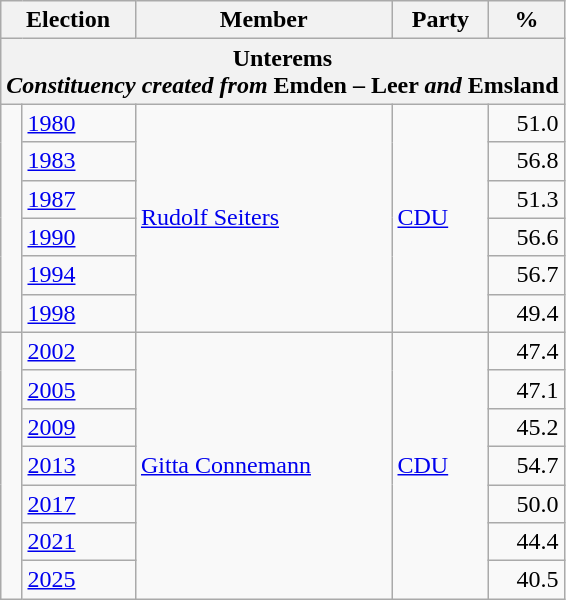<table class=wikitable>
<tr>
<th colspan=2>Election</th>
<th>Member</th>
<th>Party</th>
<th>%</th>
</tr>
<tr>
<th colspan="5">Unterems<br><em>Constituency</em> <em>created from</em> Emden – Leer <em>and</em> Emsland</th>
</tr>
<tr>
<td rowspan=6 bgcolor=></td>
<td><a href='#'>1980</a></td>
<td rowspan=6><a href='#'>Rudolf Seiters</a></td>
<td rowspan=6><a href='#'>CDU</a></td>
<td align=right>51.0</td>
</tr>
<tr>
<td><a href='#'>1983</a></td>
<td align=right>56.8</td>
</tr>
<tr>
<td><a href='#'>1987</a></td>
<td align=right>51.3</td>
</tr>
<tr>
<td><a href='#'>1990</a></td>
<td align=right>56.6</td>
</tr>
<tr>
<td><a href='#'>1994</a></td>
<td align=right>56.7</td>
</tr>
<tr>
<td><a href='#'>1998</a></td>
<td align=right>49.4</td>
</tr>
<tr>
<td rowspan=7 bgcolor=></td>
<td><a href='#'>2002</a></td>
<td rowspan=7><a href='#'>Gitta Connemann</a></td>
<td rowspan=7><a href='#'>CDU</a></td>
<td align=right>47.4</td>
</tr>
<tr>
<td><a href='#'>2005</a></td>
<td align=right>47.1</td>
</tr>
<tr>
<td><a href='#'>2009</a></td>
<td align=right>45.2</td>
</tr>
<tr>
<td><a href='#'>2013</a></td>
<td align=right>54.7</td>
</tr>
<tr>
<td><a href='#'>2017</a></td>
<td align=right>50.0</td>
</tr>
<tr>
<td><a href='#'>2021</a></td>
<td align=right>44.4</td>
</tr>
<tr>
<td><a href='#'>2025</a></td>
<td align=right>40.5</td>
</tr>
</table>
